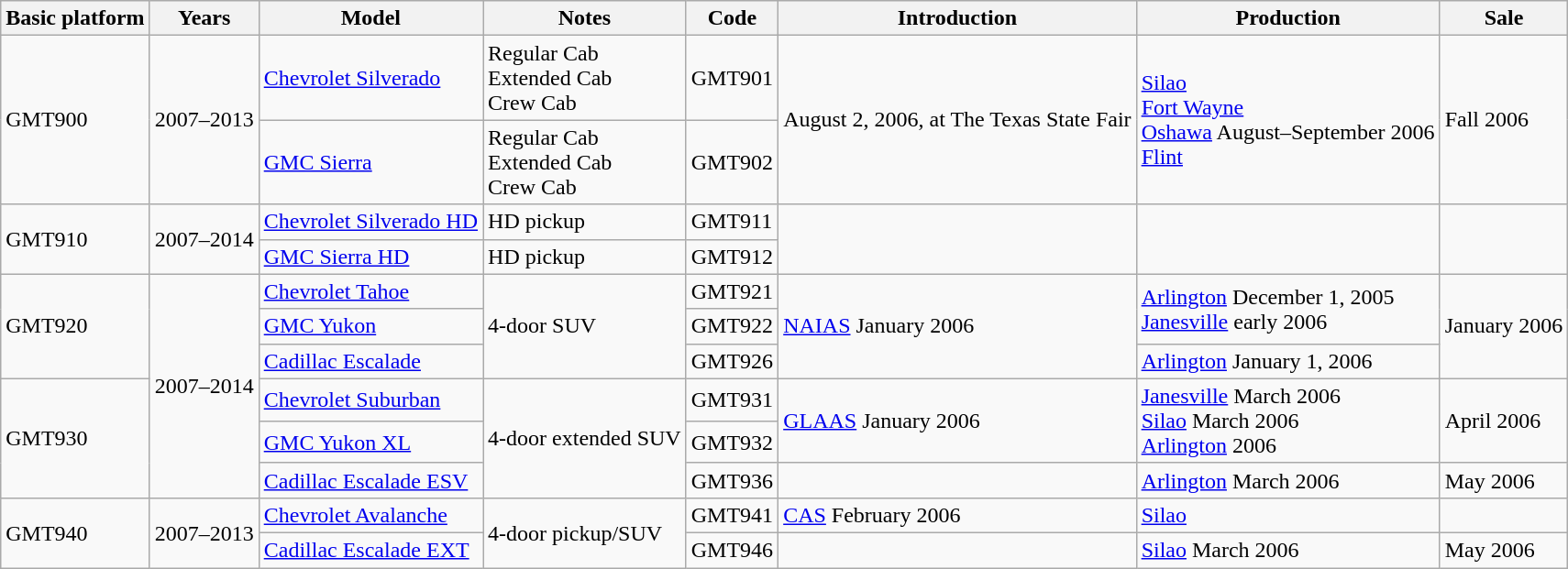<table class=wikitable>
<tr>
<th>Basic platform</th>
<th>Years</th>
<th>Model</th>
<th>Notes</th>
<th>Code</th>
<th>Introduction</th>
<th>Production</th>
<th>Sale</th>
</tr>
<tr>
<td rowspan=2>GMT900</td>
<td rowspan=2>2007–2013</td>
<td><a href='#'>Chevrolet Silverado</a></td>
<td>Regular Cab<br>Extended Cab<br>Crew Cab</td>
<td>GMT901</td>
<td rowspan=2>August 2, 2006, at The Texas State Fair</td>
<td rowspan="2"><a href='#'>Silao</a><br><a href='#'>Fort Wayne</a><br><a href='#'>Oshawa</a> August–September 2006<br><a href='#'>Flint</a></td>
<td rowspan=2>Fall 2006</td>
</tr>
<tr>
<td><a href='#'>GMC Sierra</a></td>
<td>Regular Cab<br>Extended Cab<br>Crew Cab</td>
<td>GMT902</td>
</tr>
<tr>
<td rowspan="2">GMT910</td>
<td rowspan=2>2007–2014</td>
<td><a href='#'>Chevrolet Silverado HD</a></td>
<td>HD pickup</td>
<td>GMT911</td>
<td rowspan=2></td>
<td rowspan=2></td>
<td rowspan=2></td>
</tr>
<tr>
<td><a href='#'>GMC Sierra HD</a></td>
<td>HD pickup</td>
<td>GMT912</td>
</tr>
<tr>
<td rowspan=3>GMT920</td>
<td rowspan=6>2007–2014</td>
<td><a href='#'>Chevrolet Tahoe</a></td>
<td rowspan=3>4-door SUV</td>
<td>GMT921</td>
<td rowspan=3><a href='#'>NAIAS</a> January 2006</td>
<td rowspan=2><a href='#'>Arlington</a> December 1, 2005<br><a href='#'>Janesville</a> early 2006</td>
<td rowspan=3>January 2006</td>
</tr>
<tr>
<td><a href='#'>GMC Yukon</a></td>
<td>GMT922</td>
</tr>
<tr>
<td><a href='#'>Cadillac Escalade</a></td>
<td>GMT926</td>
<td><a href='#'>Arlington</a> January 1, 2006</td>
</tr>
<tr>
<td rowspan=3>GMT930</td>
<td><a href='#'>Chevrolet Suburban</a></td>
<td rowspan=3>4-door extended SUV</td>
<td>GMT931</td>
<td rowspan=2><a href='#'>GLAAS</a> January 2006</td>
<td rowspan=2><a href='#'>Janesville</a> March 2006<br><a href='#'>Silao</a> March 2006<br><a href='#'>Arlington</a> 2006</td>
<td rowspan=2>April 2006</td>
</tr>
<tr>
<td><a href='#'>GMC Yukon XL</a></td>
<td>GMT932</td>
</tr>
<tr>
<td><a href='#'>Cadillac Escalade ESV</a></td>
<td>GMT936</td>
<td></td>
<td><a href='#'>Arlington</a> March 2006</td>
<td>May 2006</td>
</tr>
<tr>
<td rowspan=2>GMT940</td>
<td rowspan=2>2007–2013</td>
<td><a href='#'>Chevrolet Avalanche</a></td>
<td rowspan=2>4-door pickup/SUV</td>
<td>GMT941</td>
<td><a href='#'>CAS</a> February 2006</td>
<td><a href='#'>Silao</a></td>
<td></td>
</tr>
<tr>
<td><a href='#'>Cadillac Escalade EXT</a></td>
<td>GMT946</td>
<td></td>
<td><a href='#'>Silao</a> March 2006</td>
<td>May 2006</td>
</tr>
</table>
